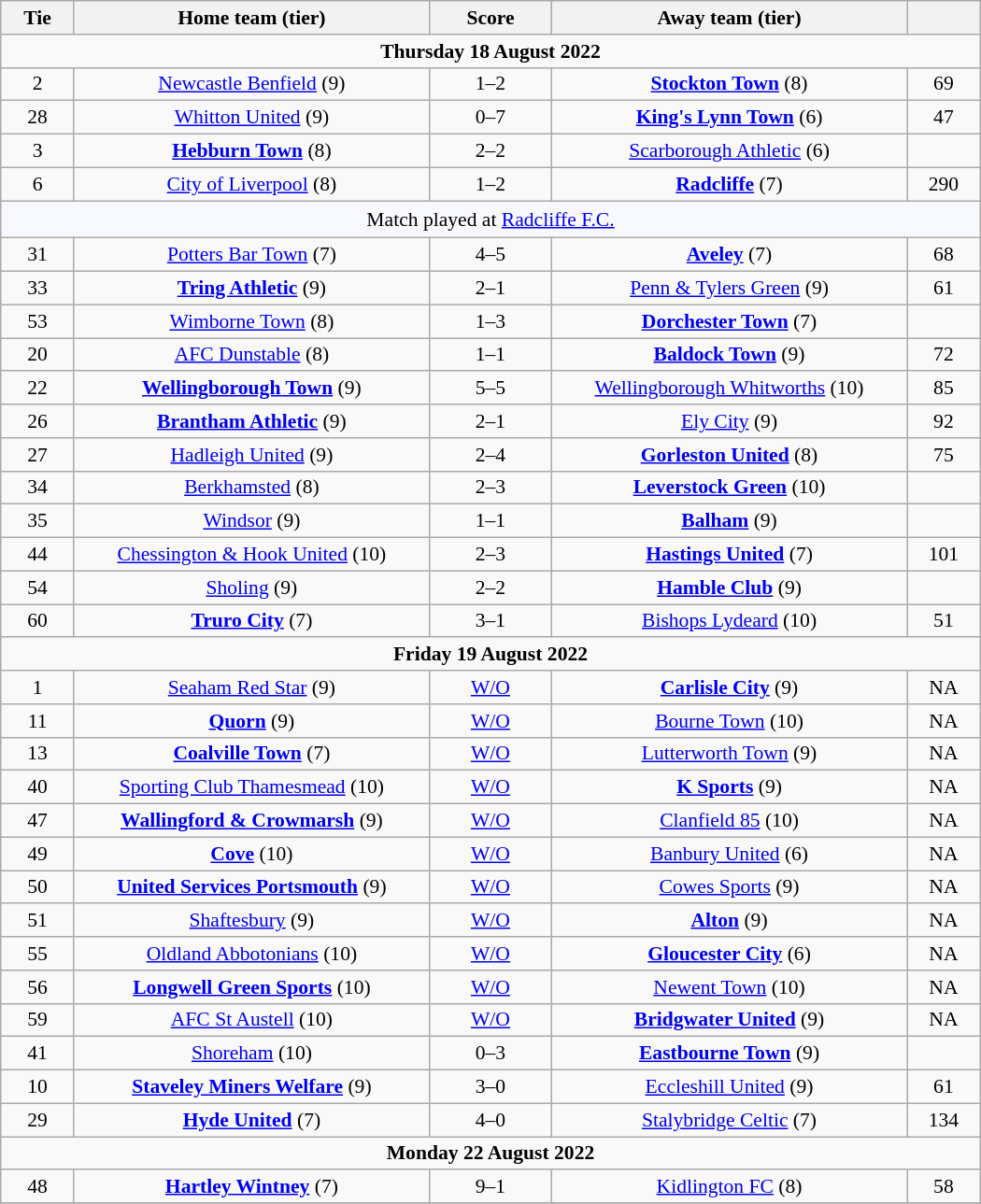<table class="wikitable" style="width:700px;text-align:center;font-size:90%">
<tr>
<th scope="col" style="width: 7.50%">Tie</th>
<th scope="col" style="width:36.25%">Home team (tier)</th>
<th scope="col" style="width:12.50%">Score</th>
<th scope="col" style="width:36.25%">Away team (tier)</th>
<th scope="col" style="width: 7.50%"></th>
</tr>
<tr>
<td colspan="5"><strong>Thursday 18 August 2022</strong></td>
</tr>
<tr>
<td>2</td>
<td><a href='#'>Newcastle Benfield</a> (9)</td>
<td>1–2</td>
<td><strong><a href='#'>Stockton Town</a></strong> (8)</td>
<td>69</td>
</tr>
<tr>
<td>28</td>
<td><a href='#'>Whitton United</a> (9)</td>
<td>0–7</td>
<td><strong><a href='#'>King's Lynn Town</a></strong> (6)</td>
<td>47</td>
</tr>
<tr>
<td>3</td>
<td><strong><a href='#'>Hebburn Town</a></strong> (8)</td>
<td>2–2 </td>
<td><a href='#'> Scarborough Athletic</a> (6)</td>
<td></td>
</tr>
<tr>
<td>6</td>
<td><a href='#'>City of Liverpool</a> (8)</td>
<td>1–2</td>
<td><strong><a href='#'>Radcliffe</a></strong> (7)</td>
<td>290</td>
</tr>
<tr>
<td colspan="5" style="background:GhostWhite;height:20px;text-align:center">Match played at <a href='#'>Radcliffe F.C.</a></td>
</tr>
<tr>
<td>31</td>
<td><a href='#'> Potters Bar Town</a> (7)</td>
<td>4–5</td>
<td><strong><a href='#'>Aveley</a></strong> (7)</td>
<td>68</td>
</tr>
<tr>
<td>33</td>
<td><strong><a href='#'>Tring Athletic</a></strong> (9)</td>
<td>2–1</td>
<td><a href='#'>Penn & Tylers Green</a> (9)</td>
<td>61</td>
</tr>
<tr>
<td>53</td>
<td><a href='#'>Wimborne Town</a> (8)</td>
<td>1–3</td>
<td><strong><a href='#'>Dorchester Town</a></strong> (7)</td>
<td></td>
</tr>
<tr>
<td>20</td>
<td><a href='#'>AFC Dunstable</a> (8)</td>
<td>1–1 </td>
<td><strong><a href='#'> Baldock Town</a></strong> (9)</td>
<td>72</td>
</tr>
<tr>
<td>22</td>
<td><strong><a href='#'>Wellingborough Town</a></strong> (9)</td>
<td>5–5 </td>
<td><a href='#'>Wellingborough Whitworths</a> (10)</td>
<td>85</td>
</tr>
<tr>
<td>26</td>
<td><strong><a href='#'> Brantham Athletic</a></strong> (9)</td>
<td>2–1</td>
<td><a href='#'>Ely City</a> (9)</td>
<td>92</td>
</tr>
<tr>
<td>27</td>
<td><a href='#'> Hadleigh United</a> (9)</td>
<td>2–4</td>
<td><strong><a href='#'>Gorleston United</a></strong> (8)</td>
<td>75</td>
</tr>
<tr>
<td>34</td>
<td><a href='#'>Berkhamsted</a> (8)</td>
<td>2–3</td>
<td><strong><a href='#'>Leverstock Green</a></strong> (10)</td>
<td></td>
</tr>
<tr>
<td>35</td>
<td><a href='#'>Windsor</a> (9)</td>
<td>1–1 </td>
<td><strong><a href='#'> Balham</a></strong> (9)</td>
<td></td>
</tr>
<tr>
<td>44</td>
<td><a href='#'> Chessington & Hook United</a> (10)</td>
<td>2–3</td>
<td><strong><a href='#'>Hastings United</a></strong> (7)</td>
<td>101</td>
</tr>
<tr>
<td>54</td>
<td><a href='#'>Sholing</a> (9)</td>
<td>2–2 </td>
<td><strong><a href='#'>Hamble Club</a></strong> (9)</td>
<td></td>
</tr>
<tr>
<td>60</td>
<td><strong><a href='#'>Truro City</a></strong> (7)</td>
<td>3–1</td>
<td><a href='#'>Bishops Lydeard</a> (10)</td>
<td>51</td>
</tr>
<tr>
<td colspan="5"><strong>Friday 19 August 2022</strong></td>
</tr>
<tr>
<td>1</td>
<td><a href='#'> Seaham Red Star</a> (9)</td>
<td><a href='#'>W/O</a></td>
<td><strong><a href='#'>Carlisle City</a></strong> (9)</td>
<td>NA</td>
</tr>
<tr>
<td>11</td>
<td><strong><a href='#'>Quorn</a></strong> (9)</td>
<td><a href='#'>W/O</a></td>
<td><a href='#'> Bourne Town</a> (10)</td>
<td>NA</td>
</tr>
<tr>
<td>13</td>
<td><strong><a href='#'> Coalville Town</a></strong> (7)</td>
<td><a href='#'>W/O</a></td>
<td><a href='#'> Lutterworth Town</a> (9)</td>
<td>NA</td>
</tr>
<tr>
<td>40</td>
<td><a href='#'> Sporting Club Thamesmead</a> (10)</td>
<td><a href='#'>W/O</a></td>
<td><strong><a href='#'>K Sports</a></strong> (9)</td>
<td>NA</td>
</tr>
<tr>
<td>47</td>
<td><strong><a href='#'> Wallingford & Crowmarsh</a></strong> (9)</td>
<td><a href='#'>W/O</a></td>
<td><a href='#'>Clanfield 85</a> (10)</td>
<td>NA</td>
</tr>
<tr>
<td>49</td>
<td><strong><a href='#'> Cove</a></strong> (10)</td>
<td><a href='#'>W/O</a></td>
<td><a href='#'>Banbury United</a> (6)</td>
<td>NA</td>
</tr>
<tr>
<td>50</td>
<td><strong><a href='#'> United Services Portsmouth</a></strong> (9)</td>
<td><a href='#'>W/O</a></td>
<td><a href='#'>Cowes Sports</a> (9)</td>
<td>NA</td>
</tr>
<tr>
<td>51</td>
<td><a href='#'>Shaftesbury</a> (9)</td>
<td><a href='#'>W/O</a></td>
<td><strong><a href='#'>Alton</a></strong> (9)</td>
<td>NA</td>
</tr>
<tr>
<td>55</td>
<td><a href='#'> Oldland Abbotonians</a> (10)</td>
<td><a href='#'>W/O</a></td>
<td><strong><a href='#'>Gloucester City</a></strong> (6)</td>
<td>NA</td>
</tr>
<tr>
<td>56</td>
<td><strong><a href='#'> Longwell Green Sports</a></strong> (10)</td>
<td><a href='#'>W/O</a></td>
<td><a href='#'> Newent Town</a> (10)</td>
<td>NA</td>
</tr>
<tr>
<td>59</td>
<td><a href='#'>AFC St Austell</a> (10)</td>
<td><a href='#'>W/O</a></td>
<td><strong><a href='#'>Bridgwater United</a></strong> (9)</td>
<td>NA</td>
</tr>
<tr>
<td>41</td>
<td><a href='#'>Shoreham</a> (10)</td>
<td>0–3</td>
<td><strong><a href='#'>Eastbourne Town</a></strong> (9)</td>
<td></td>
</tr>
<tr>
<td>10</td>
<td><strong><a href='#'>Staveley Miners Welfare</a></strong> (9)</td>
<td>3–0</td>
<td><a href='#'>Eccleshill United</a> (9)</td>
<td>61</td>
</tr>
<tr>
<td>29</td>
<td><strong><a href='#'>Hyde United</a></strong> (7)</td>
<td>4–0</td>
<td><a href='#'>Stalybridge Celtic</a> (7)</td>
<td>134</td>
</tr>
<tr>
<td colspan="5"><strong>Monday 22 August 2022</strong></td>
</tr>
<tr>
<td>48</td>
<td><strong><a href='#'>Hartley Wintney</a></strong> (7)</td>
<td>9–1</td>
<td><a href='#'>Kidlington FC</a> (8)</td>
<td>58</td>
</tr>
<tr>
</tr>
</table>
